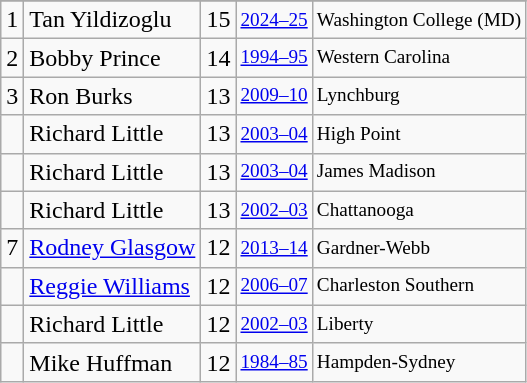<table class="wikitable">
<tr>
</tr>
<tr>
<td>1</td>
<td>Tan Yildizoglu</td>
<td>15</td>
<td style="font-size:80%;"><a href='#'>2024–25</a></td>
<td style="font-size:80%;">Washington College (MD)</td>
</tr>
<tr>
<td>2</td>
<td>Bobby Prince</td>
<td>14</td>
<td style="font-size:80%;"><a href='#'>1994–95</a></td>
<td style="font-size:80%;">Western Carolina</td>
</tr>
<tr>
<td>3</td>
<td>Ron Burks</td>
<td>13</td>
<td style="font-size:80%;"><a href='#'>2009–10</a></td>
<td style="font-size:80%;">Lynchburg</td>
</tr>
<tr>
<td></td>
<td>Richard Little</td>
<td>13</td>
<td style="font-size:80%;"><a href='#'>2003–04</a></td>
<td style="font-size:80%;">High Point</td>
</tr>
<tr>
<td></td>
<td>Richard Little</td>
<td>13</td>
<td style="font-size:80%;"><a href='#'>2003–04</a></td>
<td style="font-size:80%;">James Madison</td>
</tr>
<tr>
<td></td>
<td>Richard Little</td>
<td>13</td>
<td style="font-size:80%;"><a href='#'>2002–03</a></td>
<td style="font-size:80%;">Chattanooga</td>
</tr>
<tr>
<td>7</td>
<td><a href='#'>Rodney Glasgow</a></td>
<td>12</td>
<td style="font-size:80%;"><a href='#'>2013–14</a></td>
<td style="font-size:80%;">Gardner-Webb</td>
</tr>
<tr>
<td></td>
<td><a href='#'>Reggie Williams</a></td>
<td>12</td>
<td style="font-size:80%;"><a href='#'>2006–07</a></td>
<td style="font-size:80%;">Charleston Southern</td>
</tr>
<tr>
<td></td>
<td>Richard Little</td>
<td>12</td>
<td style="font-size:80%;"><a href='#'>2002–03</a></td>
<td style="font-size:80%;">Liberty</td>
</tr>
<tr>
<td></td>
<td>Mike Huffman</td>
<td>12</td>
<td style="font-size:80%;"><a href='#'>1984–85</a></td>
<td style="font-size:80%;">Hampden-Sydney</td>
</tr>
</table>
